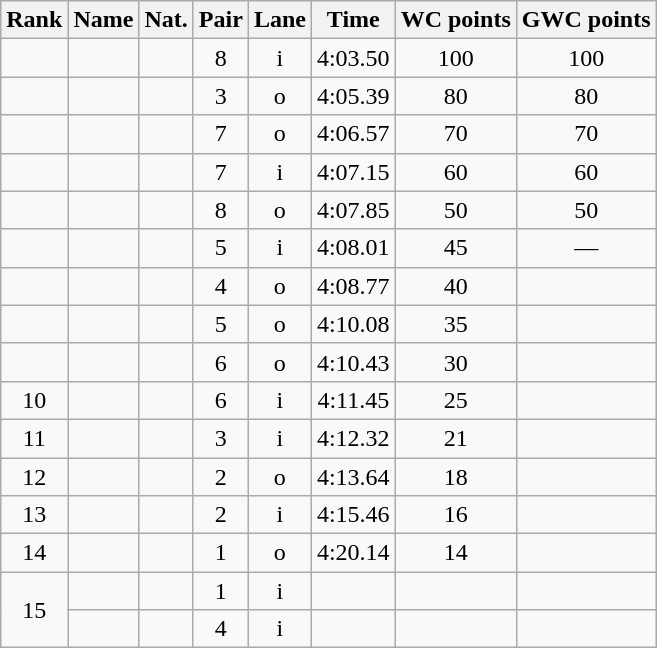<table class="wikitable sortable" style="text-align:center">
<tr>
<th>Rank</th>
<th>Name</th>
<th>Nat.</th>
<th>Pair</th>
<th>Lane</th>
<th>Time</th>
<th>WC points</th>
<th>GWC points</th>
</tr>
<tr>
<td></td>
<td align=left></td>
<td></td>
<td>8</td>
<td>i</td>
<td>4:03.50</td>
<td>100</td>
<td>100</td>
</tr>
<tr>
<td></td>
<td align=left></td>
<td></td>
<td>3</td>
<td>o</td>
<td>4:05.39</td>
<td>80</td>
<td>80</td>
</tr>
<tr>
<td></td>
<td align=left></td>
<td></td>
<td>7</td>
<td>o</td>
<td>4:06.57</td>
<td>70</td>
<td>70</td>
</tr>
<tr>
<td></td>
<td align=left></td>
<td></td>
<td>7</td>
<td>i</td>
<td>4:07.15</td>
<td>60</td>
<td>60</td>
</tr>
<tr>
<td></td>
<td align=left></td>
<td></td>
<td>8</td>
<td>o</td>
<td>4:07.85</td>
<td>50</td>
<td>50</td>
</tr>
<tr>
<td></td>
<td align=left></td>
<td></td>
<td>5</td>
<td>i</td>
<td>4:08.01</td>
<td>45</td>
<td>—</td>
</tr>
<tr>
<td></td>
<td align=left></td>
<td></td>
<td>4</td>
<td>o</td>
<td>4:08.77</td>
<td>40</td>
<td></td>
</tr>
<tr>
<td></td>
<td align=left></td>
<td></td>
<td>5</td>
<td>o</td>
<td>4:10.08</td>
<td>35</td>
<td></td>
</tr>
<tr>
<td></td>
<td align=left></td>
<td></td>
<td>6</td>
<td>o</td>
<td>4:10.43</td>
<td>30</td>
<td></td>
</tr>
<tr>
<td>10</td>
<td align=left></td>
<td></td>
<td>6</td>
<td>i</td>
<td>4:11.45</td>
<td>25</td>
<td></td>
</tr>
<tr>
<td>11</td>
<td align=left></td>
<td></td>
<td>3</td>
<td>i</td>
<td>4:12.32</td>
<td>21</td>
<td></td>
</tr>
<tr>
<td>12</td>
<td align=left></td>
<td></td>
<td>2</td>
<td>o</td>
<td>4:13.64</td>
<td>18</td>
<td></td>
</tr>
<tr>
<td>13</td>
<td align=left></td>
<td></td>
<td>2</td>
<td>i</td>
<td>4:15.46</td>
<td>16</td>
<td></td>
</tr>
<tr>
<td>14</td>
<td align=left></td>
<td></td>
<td>1</td>
<td>o</td>
<td>4:20.14</td>
<td>14</td>
<td></td>
</tr>
<tr>
<td rowspan=2>15</td>
<td align=left></td>
<td></td>
<td>1</td>
<td>i</td>
<td></td>
<td></td>
<td></td>
</tr>
<tr>
<td align=left></td>
<td></td>
<td>4</td>
<td>i</td>
<td></td>
<td></td>
<td></td>
</tr>
</table>
